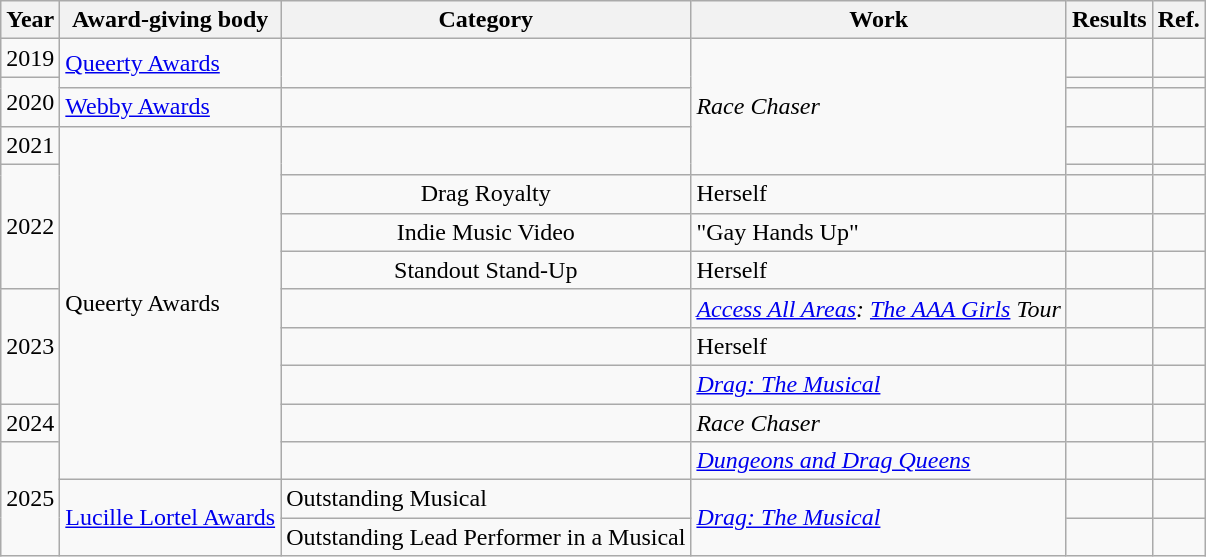<table class="wikitable sortable" >
<tr>
<th>Year</th>
<th>Award-giving body</th>
<th>Category</th>
<th>Work</th>
<th>Results</th>
<th>Ref.</th>
</tr>
<tr>
<td rowspan="1">2019</td>
<td rowspan="2"><a href='#'>Queerty Awards</a></td>
<td rowspan="2"></td>
<td rowspan="5"><em>Race Chaser</em></td>
<td></td>
<td style="text-align:center"></td>
</tr>
<tr>
<td rowspan="2">2020</td>
<td></td>
<td style="text-align:center"></td>
</tr>
<tr>
<td><a href='#'>Webby Awards</a></td>
<td></td>
<td></td>
<td></td>
</tr>
<tr>
<td>2021</td>
<td rowspan="10">Queerty Awards</td>
<td rowspan="2"></td>
<td></td>
<td style="text-align:center"></td>
</tr>
<tr>
<td rowspan="4">2022</td>
<td></td>
<td style="text-align:center"></td>
</tr>
<tr>
<td style="text-align:center">Drag Royalty</td>
<td>Herself</td>
<td></td>
<td style="text-align:center"></td>
</tr>
<tr>
<td style="text-align:center">Indie Music Video</td>
<td>"Gay Hands Up"</td>
<td></td>
<td style="text-align:center"></td>
</tr>
<tr>
<td style="text-align:center">Standout Stand-Up</td>
<td>Herself</td>
<td></td>
<td style="text-align:center"></td>
</tr>
<tr>
<td rowspan="3">2023</td>
<td></td>
<td><em><a href='#'>Access All Areas</a>: <a href='#'>The AAA Girls</a> Tour</em></td>
<td></td>
<td style="text-align:center"></td>
</tr>
<tr>
<td></td>
<td>Herself</td>
<td></td>
<td style="text-align:center"></td>
</tr>
<tr>
<td></td>
<td><em><a href='#'>Drag: The Musical</a></em></td>
<td></td>
<td style="text-align:center"></td>
</tr>
<tr>
<td>2024</td>
<td></td>
<td><em>Race Chaser</em></td>
<td></td>
<td></td>
</tr>
<tr>
<td rowspan="3">2025</td>
<td></td>
<td><em><a href='#'>Dungeons and Drag Queens</a></em></td>
<td></td>
<td></td>
</tr>
<tr>
<td rowspan="2"><a href='#'>Lucille Lortel Awards</a></td>
<td>Outstanding Musical</td>
<td rowspan="2"><em><a href='#'>Drag: The Musical</a></em></td>
<td></td>
<td></td>
</tr>
<tr>
<td>Outstanding Lead Performer in a Musical</td>
<td></td>
<td></td>
</tr>
</table>
